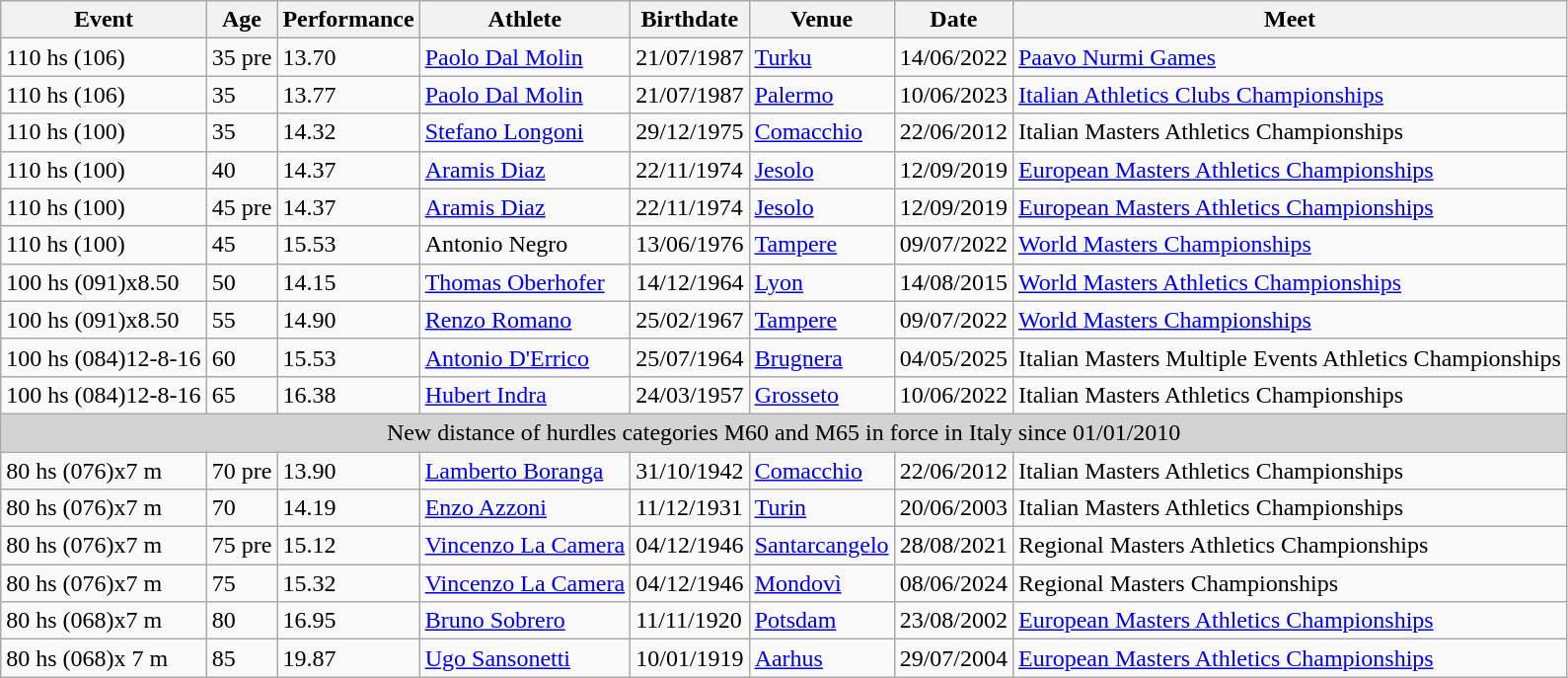<table class="wikitable" width= style="font-size:90%; text-align:center">
<tr>
<th>Event</th>
<th>Age</th>
<th>Performance</th>
<th>Athlete</th>
<th>Birthdate</th>
<th>Venue</th>
<th>Date</th>
<th>Meet</th>
</tr>
<tr>
<td>110 hs (106)</td>
<td>35 pre</td>
<td>13.70 </td>
<td align=left><a href='#'>Paolo Dal Molin</a></td>
<td>21/07/1987</td>
<td align=left><a href='#'>Turku</a></td>
<td>14/06/2022</td>
<td><a href='#'>Paavo Nurmi Games</a></td>
</tr>
<tr>
<td>110 hs (106)</td>
<td>35</td>
<td>13.77 </td>
<td align=left><a href='#'>Paolo Dal Molin</a></td>
<td>21/07/1987</td>
<td align=left><a href='#'>Palermo</a></td>
<td>10/06/2023</td>
<td><a href='#'>Italian Athletics Clubs Championships</a></td>
</tr>
<tr>
<td>110 hs (100)</td>
<td>35</td>
<td>14.32 </td>
<td align=left><a href='#'>Stefano Longoni</a></td>
<td>29/12/1975</td>
<td align=left><a href='#'>Comacchio</a></td>
<td>22/06/2012</td>
<td>Italian Masters Athletics Championships</td>
</tr>
<tr>
<td>110 hs (100)</td>
<td>40</td>
<td>14.37 </td>
<td align=left><a href='#'>Aramis Diaz</a></td>
<td>22/11/1974</td>
<td align=left><a href='#'>Jesolo</a></td>
<td>12/09/2019</td>
<td><a href='#'>European Masters Athletics Championships</a></td>
</tr>
<tr>
<td>110 hs (100)</td>
<td>45 pre</td>
<td>14.37 </td>
<td align=left><a href='#'>Aramis Diaz</a></td>
<td>22/11/1974</td>
<td align=left><a href='#'>Jesolo</a></td>
<td>12/09/2019</td>
<td><a href='#'>European Masters Athletics Championships</a></td>
</tr>
<tr>
<td>110 hs (100)</td>
<td>45</td>
<td>15.53 </td>
<td align=left>Antonio Negro</td>
<td>13/06/1976</td>
<td align=left><a href='#'>Tampere</a></td>
<td>09/07/2022</td>
<td><a href='#'>World Masters Championships</a></td>
</tr>
<tr>
<td>100 hs (091)x8.50</td>
<td>50</td>
<td>14.15 </td>
<td align=left><a href='#'>Thomas Oberhofer</a></td>
<td>14/12/1964</td>
<td align=left><a href='#'>Lyon</a></td>
<td>14/08/2015</td>
<td><a href='#'>World Masters Athletics Championships</a></td>
</tr>
<tr>
<td>100 hs (091)x8.50</td>
<td>55</td>
<td>14.90 </td>
<td align=left><a href='#'>Renzo Romano</a></td>
<td>25/02/1967</td>
<td align=left><a href='#'>Tampere</a></td>
<td>09/07/2022</td>
<td><a href='#'>World Masters Championships</a></td>
</tr>
<tr>
<td>100 hs (084)12-8-16</td>
<td>60</td>
<td>15.53 </td>
<td align=left><a href='#'>Antonio D'Errico</a></td>
<td>25/07/1964</td>
<td align=left><a href='#'>Brugnera</a></td>
<td>04/05/2025</td>
<td>Italian Masters Multiple Events Athletics Championships</td>
</tr>
<tr>
<td>100 hs (084)12-8-16</td>
<td>65</td>
<td>16.38 </td>
<td align=left><a href='#'>Hubert Indra</a></td>
<td>24/03/1957</td>
<td align=left><a href='#'>Grosseto</a></td>
<td>10/06/2022</td>
<td>Italian Masters Athletics Championships</td>
</tr>
<tr>
<td colspan=8 align=center bgcolor=lightgrey>New distance of hurdles categories M60 and M65 in force in Italy since 01/01/2010</td>
</tr>
<tr>
<td>80 hs (076)x7 m</td>
<td>70 pre</td>
<td>13.90 </td>
<td align=left><a href='#'>Lamberto Boranga</a></td>
<td>31/10/1942</td>
<td align=left><a href='#'>Comacchio</a></td>
<td>22/06/2012</td>
<td>Italian Masters Athletics Championships</td>
</tr>
<tr>
<td>80 hs (076)x7 m</td>
<td>70</td>
<td>14.19 </td>
<td align=left><a href='#'>Enzo Azzoni</a></td>
<td>11/12/1931</td>
<td align=left><a href='#'>Turin</a></td>
<td>20/06/2003</td>
<td>Italian Masters Athletics Championships</td>
</tr>
<tr>
<td>80 hs (076)x7 m</td>
<td>75 pre</td>
<td>15.12 </td>
<td align=left><a href='#'>Vincenzo La Camera</a></td>
<td>04/12/1946</td>
<td align=left><a href='#'>Santarcangelo</a></td>
<td>28/08/2021</td>
<td>Regional Masters Athletics Championships</td>
</tr>
<tr>
<td>80 hs (076)x7 m</td>
<td>75</td>
<td>15.32 </td>
<td align=left><a href='#'>Vincenzo La Camera</a></td>
<td>04/12/1946</td>
<td align=left><a href='#'>Mondovì</a></td>
<td>08/06/2024</td>
<td>Regional Masters Championships</td>
</tr>
<tr>
<td>80 hs (068)x7 m</td>
<td>80</td>
<td>16.95 </td>
<td align=left><a href='#'>Bruno Sobrero</a></td>
<td>11/11/1920</td>
<td align=left><a href='#'>Potsdam</a></td>
<td>23/08/2002</td>
<td><a href='#'>European Masters Athletics Championships</a></td>
</tr>
<tr>
<td>80 hs (068)x 7 m</td>
<td>85</td>
<td>19.87 </td>
<td align=left><a href='#'>Ugo Sansonetti</a></td>
<td>10/01/1919</td>
<td align=left><a href='#'>Aarhus</a></td>
<td>29/07/2004</td>
<td><a href='#'>European Masters Athletics Championships</a></td>
</tr>
</table>
